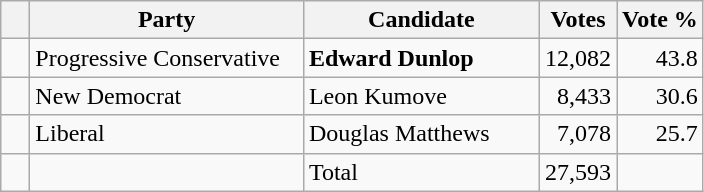<table class="wikitable">
<tr>
<th></th>
<th scope="col" width="175">Party</th>
<th scope="col" width="150">Candidate</th>
<th>Votes</th>
<th>Vote %</th>
</tr>
<tr>
<td>   </td>
<td>Progressive Conservative</td>
<td><strong>Edward Dunlop</strong></td>
<td align=right>12,082</td>
<td align=right>43.8</td>
</tr>
<tr>
<td>   </td>
<td>New Democrat</td>
<td>Leon Kumove</td>
<td align=right>8,433</td>
<td align=right>30.6</td>
</tr>
<tr |>
<td>   </td>
<td>Liberal</td>
<td>Douglas Matthews</td>
<td align=right>7,078</td>
<td align=right>25.7</td>
</tr>
<tr>
<td></td>
<td></td>
<td>Total</td>
<td align=right>27,593</td>
<td></td>
</tr>
</table>
